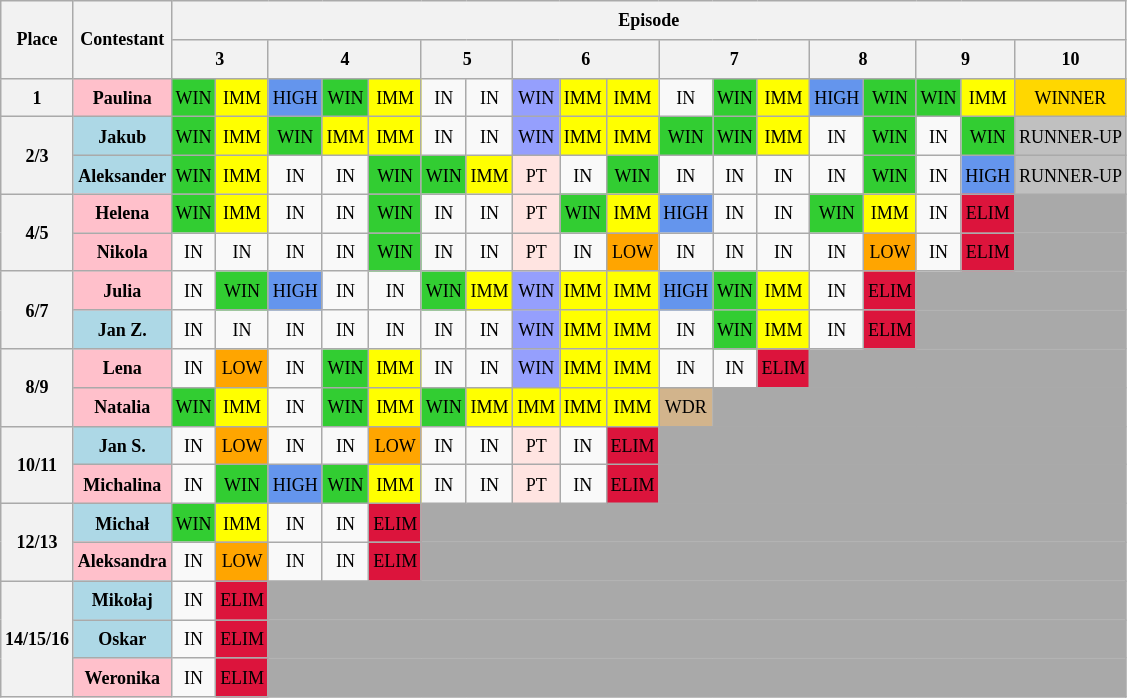<table class="wikitable" style="text-align: center; font-size: 9pt; line-height:20px;">
<tr>
<th rowspan="2">Place</th>
<th rowspan="2">Contestant</th>
<th colspan="18">Episode</th>
</tr>
<tr>
<th colspan="2">3</th>
<th colspan="3">4</th>
<th colspan="2">5</th>
<th colspan="3">6</th>
<th colspan="3">7</th>
<th colspan="2">8</th>
<th colspan="2">9</th>
<th>10</th>
</tr>
<tr>
<th>1</th>
<th style="background:pink">Paulina</th>
<td bgcolor=limegreen>WIN</td>
<td bgcolor=yellow>IMM</td>
<td bgcolor=cornflowerblue>HIGH</td>
<td bgcolor=limegreen>WIN</td>
<td bgcolor=yellow>IMM</td>
<td>IN</td>
<td>IN</td>
<td bgcolor=#959FFD>WIN</td>
<td bgcolor=yellow>IMM</td>
<td bgcolor=yellow>IMM</td>
<td>IN</td>
<td bgcolor=limegreen>WIN</td>
<td bgcolor=yellow>IMM</td>
<td bgcolor=cornflowerblue>HIGH</td>
<td bgcolor=limegreen>WIN</td>
<td bgcolor=limegreen>WIN</td>
<td bgcolor=yellow>IMM</td>
<td bgcolor=gold>WINNER</td>
</tr>
<tr>
<th rowspan=2>2/3</th>
<th style="background:lightblue">Jakub</th>
<td bgcolor=limegreen>WIN</td>
<td bgcolor=yellow>IMM</td>
<td bgcolor=limegreen>WIN</td>
<td bgcolor=yellow>IMM</td>
<td bgcolor=yellow>IMM</td>
<td>IN</td>
<td>IN</td>
<td bgcolor=#959FFD>WIN</td>
<td bgcolor=yellow>IMM</td>
<td bgcolor=yellow>IMM</td>
<td bgcolor=limegreen>WIN</td>
<td bgcolor=limegreen>WIN</td>
<td bgcolor=yellow>IMM</td>
<td>IN</td>
<td bgcolor=limegreen>WIN</td>
<td>IN</td>
<td bgcolor=limegreen>WIN</td>
<td bgcolor=silver>RUNNER-UP</td>
</tr>
<tr>
<th style="background:lightblue">Aleksander</th>
<td bgcolor=limegreen>WIN</td>
<td bgcolor=yellow>IMM</td>
<td>IN</td>
<td>IN</td>
<td bgcolor=limegreen>WIN</td>
<td bgcolor=limegreen>WIN</td>
<td bgcolor=yellow>IMM</td>
<td bgcolor=mistyrose>PT</td>
<td>IN</td>
<td bgcolor=limegreen>WIN</td>
<td>IN</td>
<td>IN</td>
<td>IN</td>
<td>IN</td>
<td bgcolor=limegreen>WIN</td>
<td>IN</td>
<td bgcolor=cornflowerblue>HIGH</td>
<td bgcolor=silver>RUNNER-UP</td>
</tr>
<tr>
<th rowspan=2>4/5</th>
<th style="background:pink">Helena</th>
<td bgcolor=limegreen>WIN</td>
<td bgcolor=yellow>IMM</td>
<td>IN</td>
<td>IN</td>
<td bgcolor=limegreen>WIN</td>
<td>IN</td>
<td>IN</td>
<td bgcolor=mistyrose>PT</td>
<td bgcolor=limegreen>WIN</td>
<td bgcolor=yellow>IMM</td>
<td bgcolor=cornflowerblue>HIGH</td>
<td>IN</td>
<td>IN</td>
<td bgcolor=limegreen>WIN</td>
<td bgcolor=yellow>IMM</td>
<td>IN</td>
<td bgcolor=crimson>ELIM</td>
<td bgcolor="darkgrey"></td>
</tr>
<tr>
<th style="background:pink">Nikola</th>
<td>IN</td>
<td>IN</td>
<td>IN</td>
<td>IN</td>
<td bgcolor=limegreen>WIN</td>
<td>IN</td>
<td>IN</td>
<td bgcolor=mistyrose>PT</td>
<td>IN</td>
<td bgcolor=orange>LOW</td>
<td>IN</td>
<td>IN</td>
<td>IN</td>
<td>IN</td>
<td bgcolor=orange>LOW</td>
<td>IN</td>
<td bgcolor=crimson>ELIM</td>
<td bgcolor="darkgrey"></td>
</tr>
<tr>
<th rowspan=2>6/7</th>
<th style="background:pink">Julia</th>
<td>IN</td>
<td bgcolor=limegreen>WIN</td>
<td bgcolor=cornflowerblue>HIGH</td>
<td>IN</td>
<td>IN</td>
<td bgcolor=limegreen>WIN</td>
<td bgcolor=yellow>IMM</td>
<td bgcolor=#959FFD>WIN</td>
<td bgcolor=yellow>IMM</td>
<td bgcolor=yellow>IMM</td>
<td bgcolor=cornflowerblue>HIGH</td>
<td bgcolor=limegreen>WIN</td>
<td bgcolor=yellow>IMM</td>
<td>IN</td>
<td bgcolor=crimson>ELIM</td>
<td colspan="3" bgcolor="darkgrey"></td>
</tr>
<tr>
<th style="background:lightblue">Jan Z.</th>
<td>IN</td>
<td>IN</td>
<td>IN</td>
<td>IN</td>
<td>IN</td>
<td>IN</td>
<td>IN</td>
<td bgcolor=#959FFD>WIN</td>
<td bgcolor=yellow>IMM</td>
<td bgcolor=yellow>IMM</td>
<td>IN</td>
<td bgcolor=limegreen>WIN</td>
<td bgcolor=yellow>IMM</td>
<td>IN</td>
<td bgcolor=crimson>ELIM</td>
<td colspan="3" bgcolor="darkgrey"></td>
</tr>
<tr>
<th rowspan=2>8/9</th>
<th style="background:pink">Lena</th>
<td>IN</td>
<td bgcolor=orange>LOW</td>
<td>IN</td>
<td bgcolor=limegreen>WIN</td>
<td bgcolor=yellow>IMM</td>
<td>IN</td>
<td>IN</td>
<td bgcolor=#959FFD>WIN</td>
<td bgcolor=yellow>IMM</td>
<td bgcolor=yellow>IMM</td>
<td>IN</td>
<td>IN</td>
<td bgcolor=crimson>ELIM</td>
<td colspan="5" bgcolor="darkgrey"></td>
</tr>
<tr>
<th style="background:pink">Natalia</th>
<td bgcolor=limegreen>WIN</td>
<td bgcolor=yellow>IMM</td>
<td>IN</td>
<td bgcolor=limegreen>WIN</td>
<td bgcolor=yellow>IMM</td>
<td bgcolor=limegreen>WIN</td>
<td bgcolor=yellow>IMM</td>
<td bgcolor=yellow>IMM</td>
<td bgcolor=yellow>IMM</td>
<td bgcolor=yellow>IMM</td>
<td bgcolor=tan>WDR</td>
<td colspan="7" bgcolor="darkgrey"></td>
</tr>
<tr>
<th rowspan=2>10/11</th>
<th style="background:lightblue">Jan S.</th>
<td>IN</td>
<td bgcolor=orange>LOW</td>
<td>IN</td>
<td>IN</td>
<td bgcolor=orange>LOW</td>
<td>IN</td>
<td>IN</td>
<td bgcolor=mistyrose>PT</td>
<td>IN</td>
<td bgcolor=crimson>ELIM</td>
<td colspan="8" bgcolor="darkgrey"></td>
</tr>
<tr>
<th style="background:pink">Michalina</th>
<td>IN</td>
<td bgcolor=limegreen>WIN</td>
<td bgcolor=cornflowerblue>HIGH</td>
<td bgcolor=limegreen>WIN</td>
<td bgcolor=yellow>IMM</td>
<td>IN</td>
<td>IN</td>
<td bgcolor=mistyrose>PT</td>
<td>IN</td>
<td bgcolor=crimson>ELIM</td>
<td colspan="8" bgcolor="darkgrey"></td>
</tr>
<tr>
<th rowspan=2>12/13</th>
<th style="background:lightblue">Michał</th>
<td bgcolor=limegreen>WIN</td>
<td bgcolor=yellow>IMM</td>
<td>IN</td>
<td>IN</td>
<td bgcolor=crimson>ELIM</td>
<td colspan="13" bgcolor="darkgrey"></td>
</tr>
<tr>
<th style="background:pink">Aleksandra</th>
<td>IN</td>
<td bgcolor=orange>LOW</td>
<td>IN</td>
<td>IN</td>
<td bgcolor=crimson>ELIM</td>
<td colspan="13" bgcolor="darkgrey"></td>
</tr>
<tr>
<th rowspan=3>14/15/16</th>
<th style="background:lightblue">Mikołaj</th>
<td>IN</td>
<td bgcolor=crimson>ELIM</td>
<td colspan="16" bgcolor="darkgrey"></td>
</tr>
<tr>
<th style="background:lightblue">Oskar</th>
<td>IN</td>
<td bgcolor=crimson>ELIM</td>
<td colspan="16" bgcolor="darkgrey"></td>
</tr>
<tr>
<th style="background:pink">Weronika</th>
<td>IN</td>
<td bgcolor=crimson>ELIM</td>
<td colspan="16" bgcolor="darkgrey"></td>
</tr>
</table>
